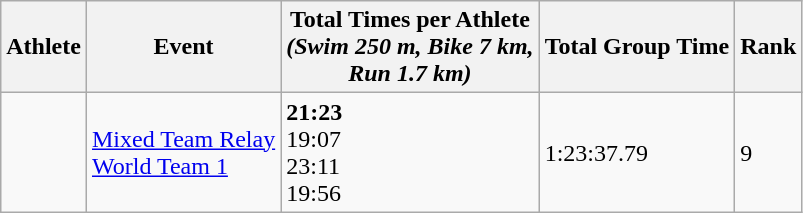<table class="wikitable" border="1">
<tr>
<th>Athlete</th>
<th>Event</th>
<th>Total Times per Athlete <br> <em>(Swim 250 m, Bike 7 km, <br> Run 1.7 km)</em></th>
<th>Total Group Time</th>
<th>Rank</th>
</tr>
<tr>
<td><strong></strong><br><br><br></td>
<td><a href='#'>Mixed Team Relay <br> World Team 1</a></td>
<td><strong>21:23</strong><br>19:07<br>23:11<br>19:56</td>
<td>1:23:37.79</td>
<td>9</td>
</tr>
</table>
